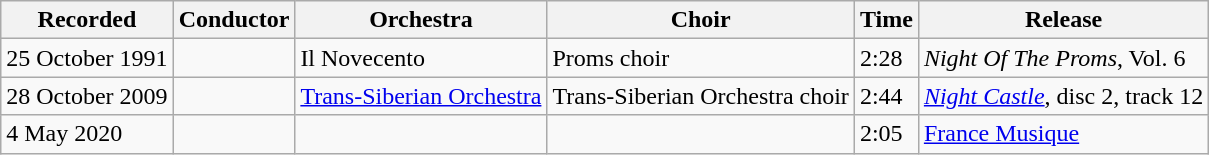<table class="wikitable sortable">
<tr>
<th scope="col">Recorded</th>
<th scope="col">Conductor</th>
<th scope="col">Orchestra</th>
<th scope="col">Choir</th>
<th scope="col">Time</th>
<th scope="col">Release</th>
</tr>
<tr>
<td data-sort-value="1991-10-25">25 October 1991</td>
<td></td>
<td>Il Novecento</td>
<td>Proms choir</td>
<td>2:28</td>
<td><em>Night Of The Proms</em>, Vol. 6</td>
</tr>
<tr>
<td data-sort-value="2009-10-28">28 October 2009</td>
<td></td>
<td><a href='#'>Trans-Siberian Orchestra</a></td>
<td>Trans-Siberian Orchestra choir</td>
<td>2:44</td>
<td><em><a href='#'>Night Castle</a></em>, disc 2, track 12</td>
</tr>
<tr>
<td data-sort-value="2020-05-04">4 May 2020</td>
<td></td>
<td></td>
<td></td>
<td>2:05</td>
<td><a href='#'>France Musique</a></td>
</tr>
</table>
